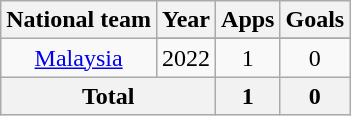<table class="wikitable" style="text-align: center;">
<tr>
<th>National team</th>
<th>Year</th>
<th>Apps</th>
<th>Goals</th>
</tr>
<tr>
<td rowspan="2"><a href='#'>Malaysia</a></td>
</tr>
<tr>
<td>2022</td>
<td>1</td>
<td>0</td>
</tr>
<tr>
<th colspan=2>Total</th>
<th>1</th>
<th>0</th>
</tr>
</table>
